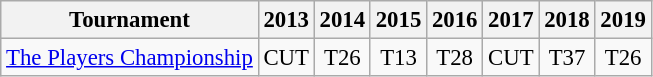<table class="wikitable" style="font-size:95%;text-align:center;">
<tr>
<th>Tournament</th>
<th>2013</th>
<th>2014</th>
<th>2015</th>
<th>2016</th>
<th>2017</th>
<th>2018</th>
<th>2019</th>
</tr>
<tr>
<td align=left><a href='#'>The Players Championship</a></td>
<td>CUT</td>
<td>T26</td>
<td>T13</td>
<td>T28</td>
<td>CUT</td>
<td>T37</td>
<td>T26</td>
</tr>
</table>
